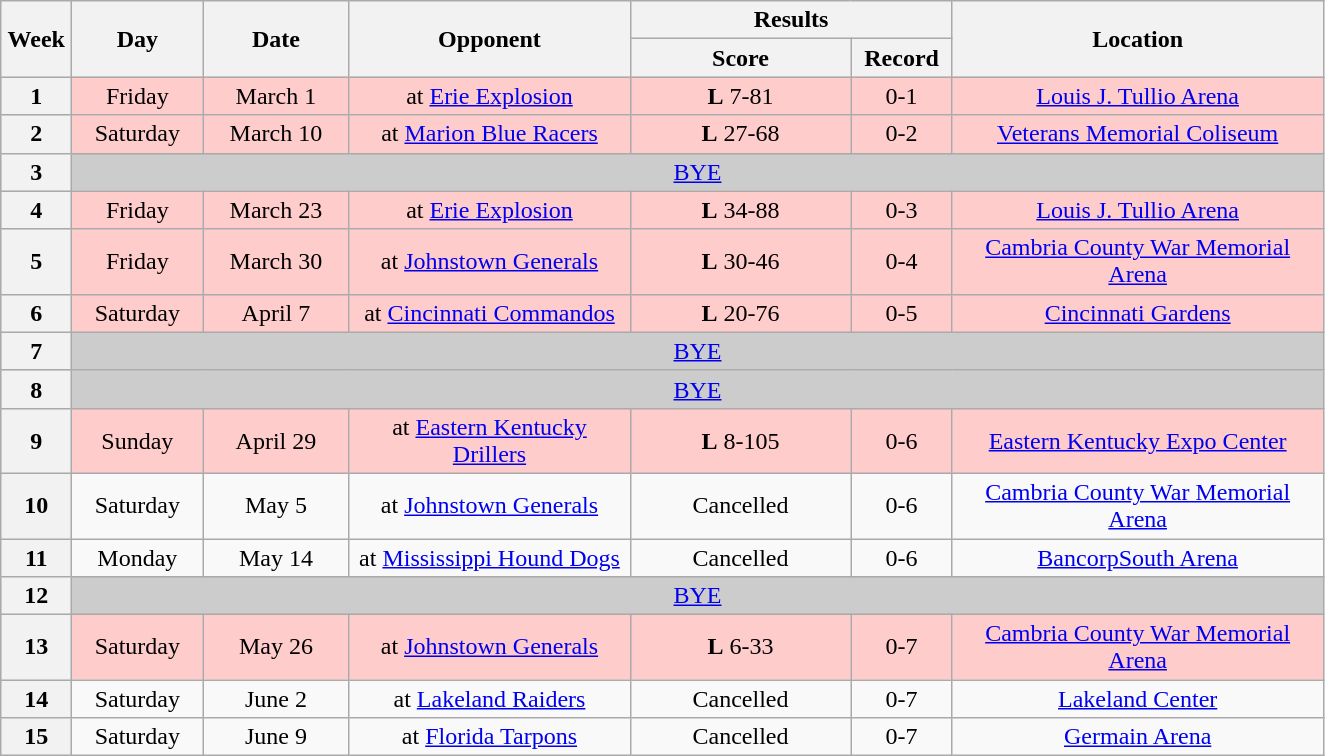<table class="wikitable">
<tr>
<th rowspan="2" width="40">Week</th>
<th rowspan="2" width="80">Day</th>
<th rowspan="2" width="90">Date</th>
<th rowspan="2" width="180">Opponent</th>
<th colspan="2" width="200">Results</th>
<th rowspan="2" width="240">Location</th>
</tr>
<tr>
<th width="140">Score</th>
<th width="60">Record</th>
</tr>
<tr align="center" bgcolor="#FFCCCC">
<th>1</th>
<td>Friday</td>
<td>March 1</td>
<td>at <a href='#'>Erie Explosion</a></td>
<td><strong>L</strong> 7-81</td>
<td>0-1</td>
<td><a href='#'>Louis J. Tullio Arena</a></td>
</tr>
<tr align="center" bgcolor="#FFCCCC">
<th>2</th>
<td>Saturday</td>
<td>March 10</td>
<td>at <a href='#'>Marion Blue Racers</a></td>
<td><strong>L</strong> 27-68</td>
<td>0-2</td>
<td><a href='#'>Veterans Memorial Coliseum</a></td>
</tr>
<tr align="center" bgcolor="#CCCCCC">
<th>3</th>
<td colSpan=6><a href='#'>BYE</a></td>
</tr>
<tr align="center" bgcolor="#FFCCCC">
<th>4</th>
<td>Friday</td>
<td>March 23</td>
<td>at <a href='#'>Erie Explosion</a></td>
<td><strong>L</strong> 34-88</td>
<td>0-3</td>
<td><a href='#'>Louis J. Tullio Arena</a></td>
</tr>
<tr align="center" bgcolor="#FFCCCC">
<th>5</th>
<td>Friday</td>
<td>March 30</td>
<td>at <a href='#'>Johnstown Generals</a></td>
<td><strong>L</strong> 30-46</td>
<td>0-4</td>
<td><a href='#'>Cambria County War Memorial Arena</a></td>
</tr>
<tr align="center" bgcolor="#FFCCCC">
<th>6</th>
<td>Saturday</td>
<td>April 7</td>
<td>at <a href='#'>Cincinnati Commandos</a></td>
<td><strong>L</strong> 20-76</td>
<td>0-5</td>
<td><a href='#'>Cincinnati Gardens</a></td>
</tr>
<tr align="center" bgcolor="#CCCCCC">
<th>7</th>
<td colSpan=6><a href='#'>BYE</a></td>
</tr>
<tr align="center" bgcolor="#CCCCCC">
<th>8</th>
<td colSpan=6><a href='#'>BYE</a></td>
</tr>
<tr align="center" bgcolor="#FFCCCC">
<th>9</th>
<td>Sunday</td>
<td>April 29</td>
<td>at <a href='#'>Eastern Kentucky Drillers</a></td>
<td><strong>L</strong> 8-105</td>
<td>0-6</td>
<td><a href='#'>Eastern Kentucky Expo Center</a></td>
</tr>
<tr align="center">
<th>10</th>
<td>Saturday</td>
<td>May 5</td>
<td>at <a href='#'>Johnstown Generals</a></td>
<td>Cancelled</td>
<td>0-6</td>
<td><a href='#'>Cambria County War Memorial Arena</a></td>
</tr>
<tr align="center">
<th>11</th>
<td>Monday</td>
<td>May 14</td>
<td>at <a href='#'>Mississippi Hound Dogs</a></td>
<td>Cancelled</td>
<td>0-6</td>
<td><a href='#'>BancorpSouth Arena</a></td>
</tr>
<tr align="center" bgcolor="#CCCCCC">
<th>12</th>
<td colSpan=6><a href='#'>BYE</a></td>
</tr>
<tr align="center" bgcolor="#FFCCCC">
<th>13</th>
<td>Saturday</td>
<td>May 26</td>
<td>at <a href='#'>Johnstown Generals</a></td>
<td><strong>L</strong> 6-33</td>
<td>0-7</td>
<td><a href='#'>Cambria County War Memorial Arena</a></td>
</tr>
<tr align="center">
<th>14</th>
<td>Saturday</td>
<td>June 2</td>
<td>at <a href='#'>Lakeland Raiders</a></td>
<td>Cancelled</td>
<td>0-7</td>
<td><a href='#'>Lakeland Center</a></td>
</tr>
<tr align="center">
<th>15</th>
<td>Saturday</td>
<td>June 9</td>
<td>at <a href='#'>Florida Tarpons</a></td>
<td>Cancelled</td>
<td>0-7</td>
<td><a href='#'>Germain Arena</a></td>
</tr>
</table>
